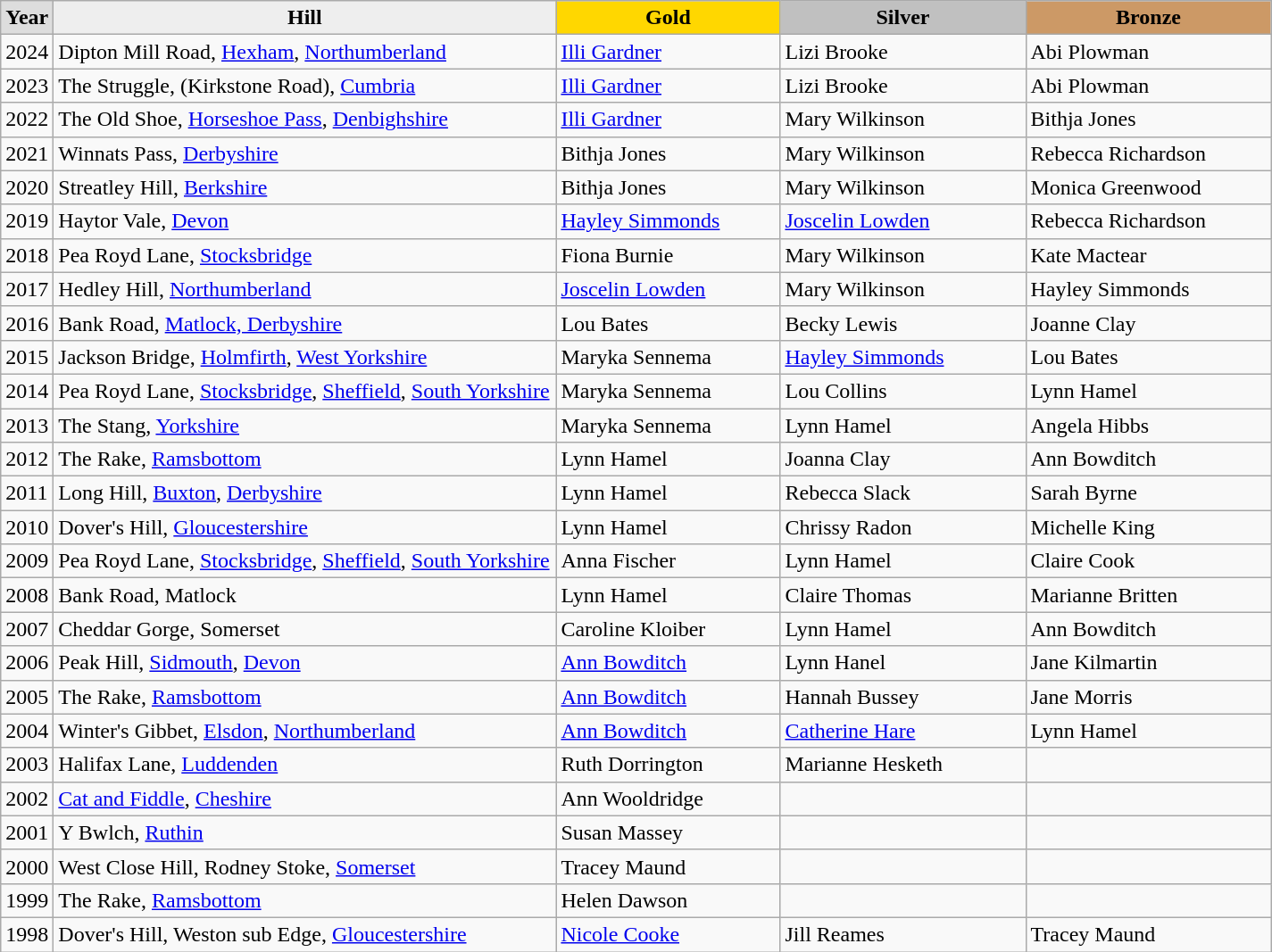<table class="wikitable" style=" text-align:left;">
<tr>
<td style="background:#ddd; font-weight:bold; text-align:center;">Year</td>
<td style="width:23em; background:#eee; font-weight:bold; text-align:center;">Hill</td>
<td style="width:10em; background:gold; font-weight:bold; text-align:center;">Gold</td>
<td style="width:11em; background:silver; font-weight:bold; text-align:center;">Silver</td>
<td style="width:11em; background:#c96; font-weight:bold; text-align:center;">Bronze</td>
</tr>
<tr>
<td>2024</td>
<td>Dipton Mill Road, <a href='#'>Hexham</a>, <a href='#'>Northumberland</a></td>
<td><a href='#'>Illi Gardner</a></td>
<td>Lizi Brooke</td>
<td>Abi Plowman</td>
</tr>
<tr>
<td>2023</td>
<td>The Struggle, (Kirkstone Road), <a href='#'>Cumbria</a></td>
<td><a href='#'>Illi Gardner</a></td>
<td>Lizi Brooke</td>
<td>Abi Plowman</td>
</tr>
<tr>
<td>2022</td>
<td>The Old Shoe, <a href='#'>Horseshoe Pass</a>, <a href='#'>Denbighshire</a></td>
<td><a href='#'>Illi Gardner</a></td>
<td>Mary Wilkinson</td>
<td>Bithja Jones</td>
</tr>
<tr>
<td>2021</td>
<td>Winnats Pass, <a href='#'>Derbyshire</a></td>
<td>Bithja Jones</td>
<td>Mary Wilkinson</td>
<td>Rebecca Richardson</td>
</tr>
<tr>
<td>2020</td>
<td>Streatley Hill, <a href='#'>Berkshire</a></td>
<td>Bithja Jones</td>
<td>Mary Wilkinson</td>
<td>Monica Greenwood</td>
</tr>
<tr>
<td>2019</td>
<td>Haytor Vale, <a href='#'>Devon</a></td>
<td><a href='#'>Hayley Simmonds</a></td>
<td><a href='#'>Joscelin Lowden</a></td>
<td>Rebecca Richardson</td>
</tr>
<tr>
<td>2018</td>
<td>Pea Royd Lane, <a href='#'>Stocksbridge</a></td>
<td>Fiona Burnie</td>
<td>Mary Wilkinson</td>
<td>Kate Mactear</td>
</tr>
<tr>
<td>2017</td>
<td>Hedley Hill, <a href='#'>Northumberland</a></td>
<td><a href='#'>Joscelin Lowden</a></td>
<td>Mary Wilkinson</td>
<td>Hayley Simmonds</td>
</tr>
<tr>
<td>2016</td>
<td>Bank Road, <a href='#'>Matlock, Derbyshire</a></td>
<td>Lou Bates</td>
<td>Becky Lewis</td>
<td>Joanne Clay</td>
</tr>
<tr>
<td>2015</td>
<td>Jackson Bridge, <a href='#'>Holmfirth</a>, <a href='#'>West Yorkshire</a></td>
<td>Maryka Sennema</td>
<td><a href='#'>Hayley Simmonds</a></td>
<td>Lou Bates</td>
</tr>
<tr>
<td>2014</td>
<td>Pea Royd Lane, <a href='#'>Stocksbridge</a>, <a href='#'>Sheffield</a>, <a href='#'>South Yorkshire</a></td>
<td>Maryka Sennema</td>
<td>Lou Collins</td>
<td>Lynn Hamel</td>
</tr>
<tr>
<td>2013</td>
<td>The Stang, <a href='#'>Yorkshire</a></td>
<td>Maryka Sennema</td>
<td>Lynn Hamel</td>
<td>Angela Hibbs</td>
</tr>
<tr>
<td>2012</td>
<td>The Rake, <a href='#'>Ramsbottom</a></td>
<td>Lynn Hamel</td>
<td>Joanna Clay</td>
<td>Ann Bowditch</td>
</tr>
<tr>
<td>2011</td>
<td>Long Hill, <a href='#'>Buxton</a>, <a href='#'>Derbyshire</a></td>
<td>Lynn Hamel</td>
<td>Rebecca Slack</td>
<td>Sarah Byrne</td>
</tr>
<tr>
<td>2010</td>
<td>Dover's Hill, <a href='#'>Gloucestershire</a></td>
<td>Lynn Hamel</td>
<td>Chrissy Radon</td>
<td>Michelle King</td>
</tr>
<tr>
<td>2009</td>
<td>Pea Royd Lane, <a href='#'>Stocksbridge</a>, <a href='#'>Sheffield</a>, <a href='#'>South Yorkshire</a></td>
<td>Anna Fischer</td>
<td>Lynn Hamel</td>
<td>Claire Cook</td>
</tr>
<tr>
<td>2008</td>
<td>Bank Road, Matlock</td>
<td>Lynn Hamel</td>
<td>Claire Thomas</td>
<td>Marianne Britten</td>
</tr>
<tr>
<td>2007</td>
<td>Cheddar Gorge, Somerset</td>
<td>Caroline Kloiber</td>
<td>Lynn Hamel</td>
<td>Ann Bowditch</td>
</tr>
<tr>
<td>2006</td>
<td>Peak Hill, <a href='#'>Sidmouth</a>, <a href='#'>Devon</a></td>
<td><a href='#'>Ann Bowditch</a></td>
<td>Lynn Hanel</td>
<td>Jane Kilmartin</td>
</tr>
<tr>
<td>2005</td>
<td>The Rake, <a href='#'>Ramsbottom</a></td>
<td><a href='#'>Ann Bowditch</a></td>
<td>Hannah Bussey</td>
<td>Jane Morris</td>
</tr>
<tr>
<td>2004</td>
<td>Winter's Gibbet, <a href='#'>Elsdon</a>, <a href='#'>Northumberland</a></td>
<td><a href='#'>Ann Bowditch</a></td>
<td><a href='#'>Catherine Hare</a></td>
<td>Lynn Hamel</td>
</tr>
<tr>
<td>2003</td>
<td>Halifax Lane, <a href='#'>Luddenden</a></td>
<td>Ruth Dorrington</td>
<td>Marianne Hesketh</td>
<td></td>
</tr>
<tr>
<td>2002</td>
<td><a href='#'>Cat and Fiddle</a>, <a href='#'>Cheshire</a></td>
<td>Ann Wooldridge</td>
<td></td>
<td></td>
</tr>
<tr>
<td>2001</td>
<td>Y Bwlch, <a href='#'>Ruthin</a></td>
<td>Susan Massey</td>
<td></td>
<td></td>
</tr>
<tr>
<td>2000</td>
<td>West Close Hill, Rodney Stoke, <a href='#'>Somerset</a></td>
<td>Tracey Maund</td>
<td></td>
<td></td>
</tr>
<tr>
<td>1999</td>
<td>The Rake, <a href='#'>Ramsbottom</a></td>
<td>Helen Dawson</td>
<td></td>
<td></td>
</tr>
<tr>
<td>1998</td>
<td>Dover's Hill, Weston sub Edge, <a href='#'>Gloucestershire</a></td>
<td><a href='#'>Nicole Cooke</a></td>
<td>Jill Reames</td>
<td>Tracey Maund</td>
</tr>
</table>
